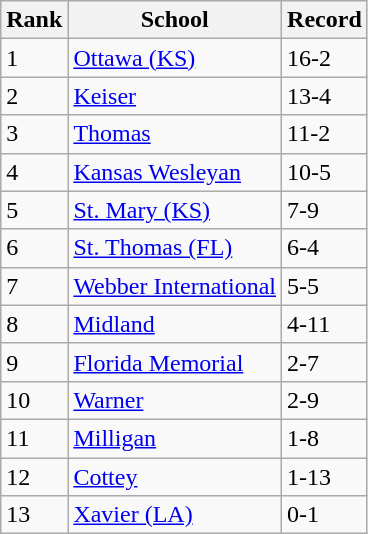<table class="wikitable">
<tr>
<th>Rank</th>
<th>School</th>
<th>Record</th>
</tr>
<tr>
<td>1</td>
<td><a href='#'>Ottawa (KS)</a></td>
<td>16-2</td>
</tr>
<tr>
<td>2</td>
<td><a href='#'>Keiser</a></td>
<td>13-4</td>
</tr>
<tr>
<td>3</td>
<td><a href='#'>Thomas</a></td>
<td>11-2</td>
</tr>
<tr>
<td>4</td>
<td><a href='#'>Kansas Wesleyan</a></td>
<td>10-5</td>
</tr>
<tr>
<td>5</td>
<td><a href='#'>St. Mary (KS)</a></td>
<td>7-9</td>
</tr>
<tr>
<td>6</td>
<td><a href='#'>St. Thomas (FL)</a></td>
<td>6-4</td>
</tr>
<tr>
<td>7</td>
<td><a href='#'>Webber International</a></td>
<td>5-5</td>
</tr>
<tr>
<td>8</td>
<td><a href='#'>Midland</a></td>
<td>4-11</td>
</tr>
<tr>
<td>9</td>
<td><a href='#'>Florida Memorial</a></td>
<td>2-7</td>
</tr>
<tr>
<td>10</td>
<td><a href='#'>Warner</a></td>
<td>2-9</td>
</tr>
<tr>
<td>11</td>
<td><a href='#'>Milligan</a></td>
<td>1-8</td>
</tr>
<tr>
<td>12</td>
<td><a href='#'>Cottey</a></td>
<td>1-13</td>
</tr>
<tr>
<td>13</td>
<td><a href='#'>Xavier (LA)</a></td>
<td>0-1</td>
</tr>
</table>
